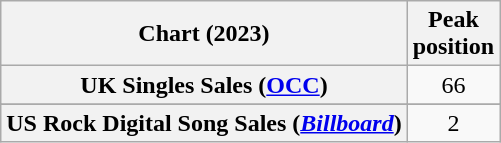<table class="wikitable sortable plainrowheaders" style="text-align:center">
<tr>
<th scope="col">Chart (2023)</th>
<th scope="col">Peak<br>position</th>
</tr>
<tr>
<th scope="row">UK Singles Sales (<a href='#'>OCC</a>)</th>
<td>66</td>
</tr>
<tr>
</tr>
<tr>
</tr>
<tr>
<th scope="row">US Rock Digital Song Sales (<em><a href='#'>Billboard</a></em>)</th>
<td>2</td>
</tr>
</table>
